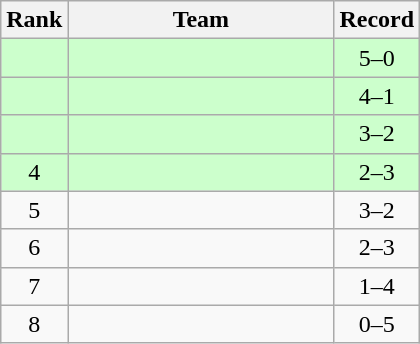<table class=wikitable style="text-align:center;">
<tr>
<th>Rank</th>
<th width=170>Team</th>
<th>Record</th>
</tr>
<tr bgcolor=#ccffcc>
<td></td>
<td align=left></td>
<td>5–0</td>
</tr>
<tr bgcolor=#ccffcc>
<td></td>
<td align=left></td>
<td>4–1</td>
</tr>
<tr bgcolor=#ccffcc>
<td></td>
<td align=left></td>
<td>3–2</td>
</tr>
<tr bgcolor=#ccffcc>
<td>4</td>
<td align=left></td>
<td>2–3</td>
</tr>
<tr>
<td>5</td>
<td align=left></td>
<td>3–2</td>
</tr>
<tr>
<td>6</td>
<td align=left></td>
<td>2–3</td>
</tr>
<tr>
<td>7</td>
<td align=left></td>
<td>1–4</td>
</tr>
<tr>
<td>8</td>
<td align=left></td>
<td>0–5</td>
</tr>
</table>
